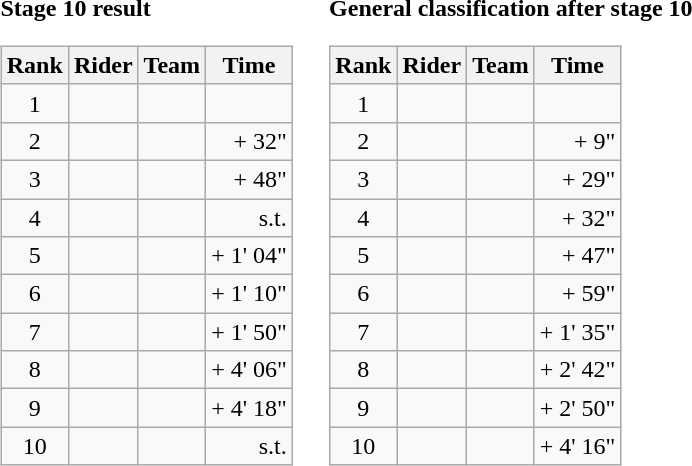<table>
<tr>
<td><strong>Stage 10 result</strong><br><table class="wikitable">
<tr>
<th scope="col">Rank</th>
<th scope="col">Rider</th>
<th scope="col">Team</th>
<th scope="col">Time</th>
</tr>
<tr>
<td style="text-align:center;">1</td>
<td></td>
<td></td>
<td style="text-align:right;"></td>
</tr>
<tr>
<td style="text-align:center;">2</td>
<td></td>
<td></td>
<td style="text-align:right;">+ 32"</td>
</tr>
<tr>
<td style="text-align:center;">3</td>
<td></td>
<td></td>
<td style="text-align:right;">+ 48"</td>
</tr>
<tr>
<td style="text-align:center;">4</td>
<td></td>
<td></td>
<td style="text-align:right;">s.t.</td>
</tr>
<tr>
<td style="text-align:center;">5</td>
<td></td>
<td></td>
<td style="text-align:right;">+ 1' 04"</td>
</tr>
<tr>
<td style="text-align:center;">6</td>
<td></td>
<td></td>
<td style="text-align:right;">+ 1' 10"</td>
</tr>
<tr>
<td style="text-align:center;">7</td>
<td></td>
<td></td>
<td style="text-align:right;">+ 1' 50"</td>
</tr>
<tr>
<td style="text-align:center;">8</td>
<td></td>
<td></td>
<td style="text-align:right;">+ 4' 06"</td>
</tr>
<tr>
<td style="text-align:center;">9</td>
<td></td>
<td></td>
<td style="text-align:right;">+ 4' 18"</td>
</tr>
<tr>
<td style="text-align:center;">10</td>
<td></td>
<td></td>
<td style="text-align:right;">s.t.</td>
</tr>
</table>
</td>
<td></td>
<td><strong>General classification after stage 10</strong><br><table class="wikitable">
<tr>
<th scope="col">Rank</th>
<th scope="col">Rider</th>
<th scope="col">Team</th>
<th scope="col">Time</th>
</tr>
<tr>
<td style="text-align:center;">1</td>
<td></td>
<td></td>
<td style="text-align:right;"></td>
</tr>
<tr>
<td style="text-align:center;">2</td>
<td></td>
<td></td>
<td style="text-align:right;">+ 9"</td>
</tr>
<tr>
<td style="text-align:center;">3</td>
<td></td>
<td></td>
<td style="text-align:right;">+ 29"</td>
</tr>
<tr>
<td style="text-align:center;">4</td>
<td></td>
<td></td>
<td style="text-align:right;">+ 32"</td>
</tr>
<tr>
<td style="text-align:center;">5</td>
<td></td>
<td></td>
<td style="text-align:right;">+ 47"</td>
</tr>
<tr>
<td style="text-align:center;">6</td>
<td></td>
<td></td>
<td style="text-align:right;">+ 59"</td>
</tr>
<tr>
<td style="text-align:center;">7</td>
<td></td>
<td></td>
<td style="text-align:right;">+ 1' 35"</td>
</tr>
<tr>
<td style="text-align:center;">8</td>
<td></td>
<td></td>
<td style="text-align:right;">+ 2' 42"</td>
</tr>
<tr>
<td style="text-align:center;">9</td>
<td></td>
<td></td>
<td style="text-align:right;">+ 2' 50"</td>
</tr>
<tr>
<td style="text-align:center;">10</td>
<td></td>
<td></td>
<td style="text-align:right;">+ 4' 16"</td>
</tr>
</table>
</td>
</tr>
</table>
